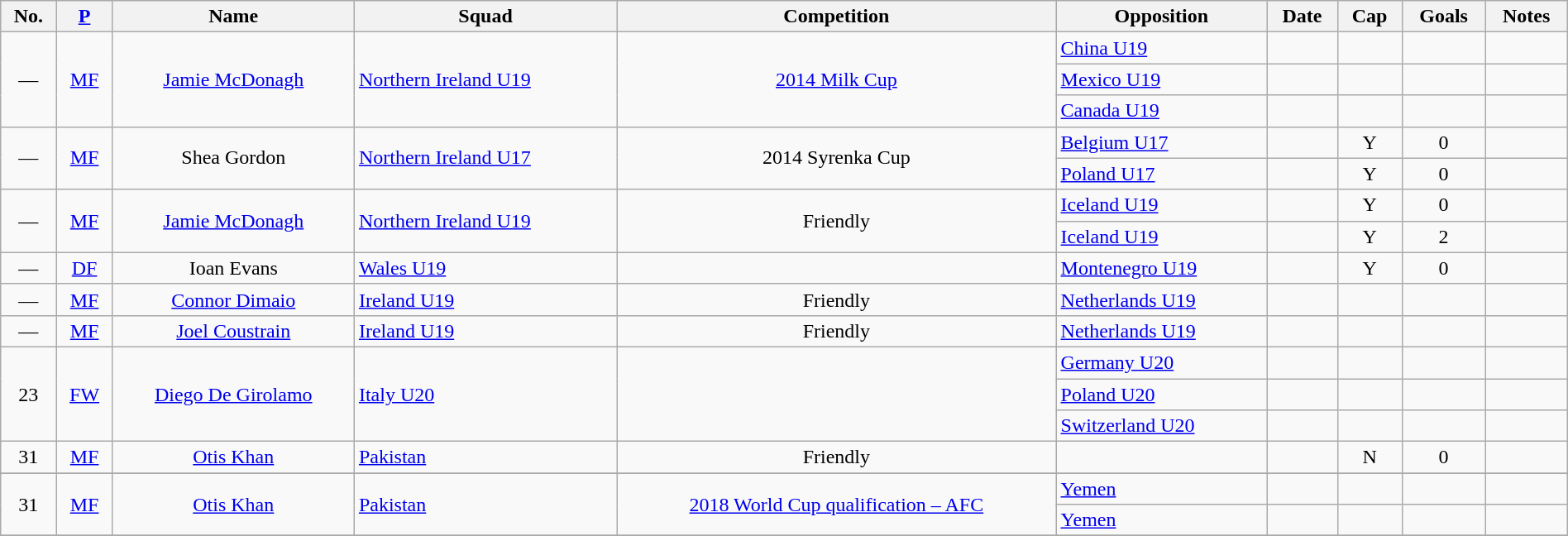<table width=100% class="wikitable" style="text-align: center;">
<tr>
<th>No.</th>
<th><a href='#'>P</a></th>
<th>Name</th>
<th>Squad</th>
<th>Competition</th>
<th>Opposition</th>
<th>Date</th>
<th>Cap</th>
<th>Goals</th>
<th>Notes</th>
</tr>
<tr>
<td rowspan="3">—</td>
<td rowspan="3"><a href='#'>MF</a></td>
<td rowspan="3"><a href='#'>Jamie McDonagh</a></td>
<td rowspan="3" align=left> <a href='#'>Northern Ireland U19</a></td>
<td rowspan="3"><a href='#'>2014 Milk Cup</a></td>
<td align=left> <a href='#'>China U19</a></td>
<td></td>
<td></td>
<td></td>
<td></td>
</tr>
<tr>
<td align=left> <a href='#'>Mexico U19</a></td>
<td></td>
<td></td>
<td></td>
<td></td>
</tr>
<tr>
<td align=left> <a href='#'>Canada U19</a></td>
<td></td>
<td></td>
<td></td>
<td></td>
</tr>
<tr>
<td rowspan="2">—</td>
<td rowspan="2"><a href='#'>MF</a></td>
<td rowspan="2">Shea Gordon</td>
<td rowspan="2" align=left> <a href='#'>Northern Ireland U17</a></td>
<td rowspan="2">2014 Syrenka Cup</td>
<td align=left> <a href='#'>Belgium U17</a></td>
<td></td>
<td>Y</td>
<td>0</td>
<td></td>
</tr>
<tr>
<td align=left> <a href='#'>Poland U17</a></td>
<td></td>
<td>Y</td>
<td>0</td>
<td></td>
</tr>
<tr>
<td rowspan="2">—</td>
<td rowspan="2"><a href='#'>MF</a></td>
<td rowspan="2"><a href='#'>Jamie McDonagh</a></td>
<td rowspan="2" align=left> <a href='#'>Northern Ireland U19</a></td>
<td rowspan="2">Friendly</td>
<td align=left> <a href='#'>Iceland U19</a></td>
<td></td>
<td>Y</td>
<td>0</td>
<td></td>
</tr>
<tr>
<td align=left> <a href='#'>Iceland U19</a></td>
<td></td>
<td>Y</td>
<td>2</td>
<td></td>
</tr>
<tr>
<td>—</td>
<td><a href='#'>DF</a></td>
<td>Ioan Evans</td>
<td align=left> <a href='#'>Wales U19</a></td>
<td></td>
<td align=left> <a href='#'>Montenegro U19</a></td>
<td></td>
<td>Y</td>
<td>0</td>
<td></td>
</tr>
<tr>
<td>—</td>
<td><a href='#'>MF</a></td>
<td><a href='#'>Connor Dimaio</a></td>
<td align=left> <a href='#'>Ireland U19</a></td>
<td>Friendly</td>
<td align=left> <a href='#'>Netherlands U19</a></td>
<td></td>
<td></td>
<td></td>
<td></td>
</tr>
<tr>
<td>—</td>
<td><a href='#'>MF</a></td>
<td><a href='#'>Joel Coustrain</a></td>
<td align=left> <a href='#'>Ireland U19</a></td>
<td>Friendly</td>
<td align=left> <a href='#'>Netherlands U19</a></td>
<td></td>
<td></td>
<td></td>
<td></td>
</tr>
<tr>
<td rowspan="3">23</td>
<td rowspan="3"><a href='#'>FW</a></td>
<td rowspan="3"><a href='#'>Diego De Girolamo</a></td>
<td rowspan="3" align=left> <a href='#'>Italy U20</a></td>
<td rowspan="3"></td>
<td align=left> <a href='#'>Germany U20</a></td>
<td></td>
<td></td>
<td></td>
<td></td>
</tr>
<tr>
<td align=left> <a href='#'>Poland U20</a></td>
<td></td>
<td></td>
<td></td>
<td></td>
</tr>
<tr>
<td align=left> <a href='#'>Switzerland U20</a></td>
<td></td>
<td></td>
<td></td>
<td></td>
</tr>
<tr>
<td>31</td>
<td><a href='#'>MF</a></td>
<td><a href='#'>Otis Khan</a></td>
<td align=left> <a href='#'>Pakistan</a></td>
<td>Friendly</td>
<td align=left></td>
<td></td>
<td>N</td>
<td>0</td>
<td></td>
</tr>
<tr>
</tr>
<tr>
<td rowspan="2">31</td>
<td rowspan="2"><a href='#'>MF</a></td>
<td rowspan="2"><a href='#'>Otis Khan</a></td>
<td rowspan="2" align=left> <a href='#'>Pakistan</a></td>
<td rowspan="2"><a href='#'>2018 World Cup qualification – AFC</a></td>
<td align=left> <a href='#'>Yemen</a></td>
<td></td>
<td></td>
<td></td>
<td></td>
</tr>
<tr>
<td align=left> <a href='#'>Yemen</a></td>
<td></td>
<td></td>
<td></td>
<td></td>
</tr>
<tr>
</tr>
</table>
